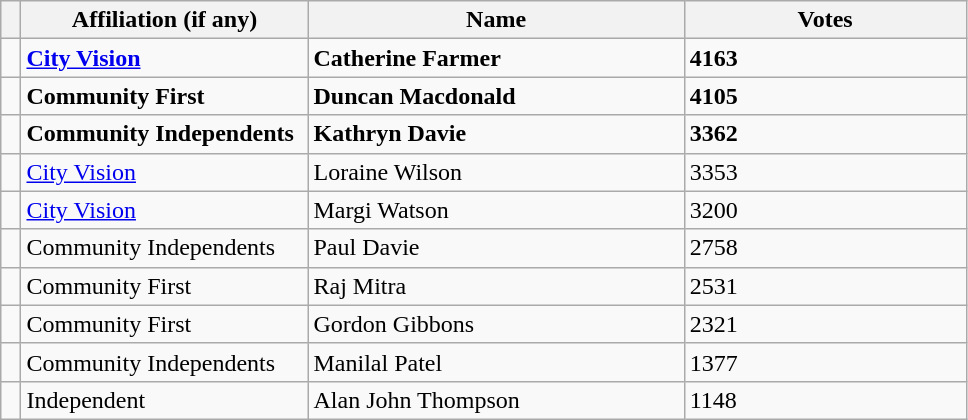<table class="wikitable" style="width:51%;">
<tr>
<th style="width:1%;"></th>
<th style="width:15%;">Affiliation (if any)</th>
<th style="width:20%;">Name</th>
<th style="width:15%;">Votes</th>
</tr>
<tr>
<td bgcolor=></td>
<td><strong><a href='#'>City Vision</a></strong></td>
<td><strong>Catherine Farmer</strong></td>
<td><strong>4163</strong></td>
</tr>
<tr>
<td bgcolor=></td>
<td><strong>Community First</strong></td>
<td><strong>Duncan Macdonald</strong></td>
<td><strong>4105</strong></td>
</tr>
<tr>
<td bgcolor=></td>
<td><strong>Community Independents</strong></td>
<td><strong>Kathryn Davie</strong></td>
<td><strong>3362</strong></td>
</tr>
<tr>
<td bgcolor=></td>
<td><a href='#'>City Vision</a></td>
<td>Loraine Wilson</td>
<td>3353</td>
</tr>
<tr>
<td bgcolor=></td>
<td><a href='#'>City Vision</a></td>
<td>Margi Watson</td>
<td>3200</td>
</tr>
<tr>
<td bgcolor=></td>
<td>Community Independents</td>
<td>Paul Davie</td>
<td>2758</td>
</tr>
<tr>
<td bgcolor=></td>
<td>Community First</td>
<td>Raj Mitra</td>
<td>2531</td>
</tr>
<tr>
<td bgcolor=></td>
<td>Community First</td>
<td>Gordon Gibbons</td>
<td>2321</td>
</tr>
<tr>
<td bgcolor=></td>
<td>Community Independents</td>
<td>Manilal Patel</td>
<td>1377</td>
</tr>
<tr>
<td bgcolor=></td>
<td>Independent</td>
<td>Alan John Thompson</td>
<td>1148</td>
</tr>
</table>
